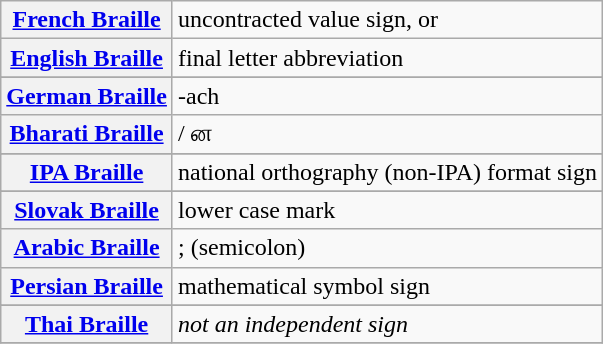<table class="wikitable">
<tr>
<th align=left><a href='#'>French Braille</a></th>
<td>uncontracted value sign, or</td>
</tr>
<tr>
<th align=left><a href='#'>English Braille</a></th>
<td>final letter abbreviation</td>
</tr>
<tr>
</tr>
<tr>
<th align=left><a href='#'>German Braille</a></th>
<td>-ach</td>
</tr>
<tr>
<th align=left><a href='#'>Bharati Braille</a></th>
<td> / ன </td>
</tr>
<tr>
</tr>
<tr>
<th align=left><a href='#'>IPA Braille</a></th>
<td>national orthography (non-IPA) format sign</td>
</tr>
<tr>
</tr>
<tr>
<th align=left><a href='#'>Slovak Braille</a></th>
<td>lower case mark</td>
</tr>
<tr>
<th align=left><a href='#'>Arabic Braille</a></th>
<td>; (semicolon)</td>
</tr>
<tr>
<th align=left><a href='#'>Persian Braille</a></th>
<td>mathematical symbol sign</td>
</tr>
<tr>
</tr>
<tr>
<th align=left><a href='#'>Thai Braille</a></th>
<td><em>not an independent sign</em></td>
</tr>
<tr>
</tr>
</table>
